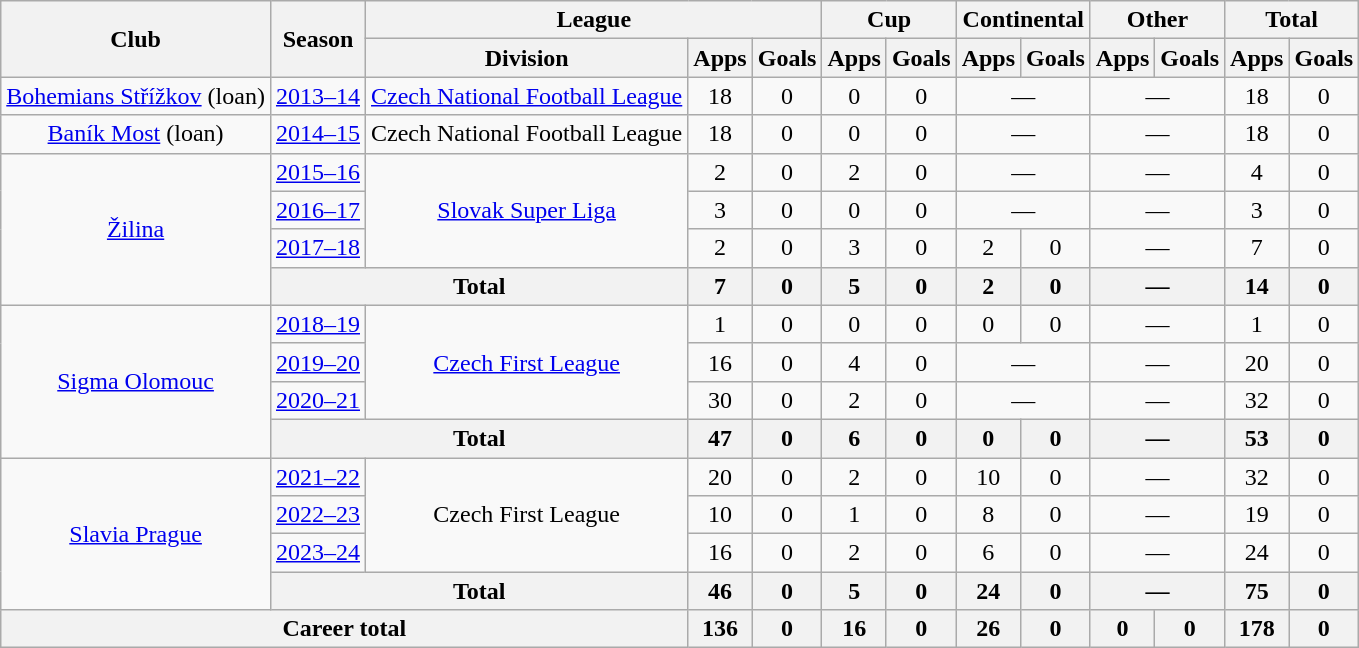<table class="wikitable" style="text-align:center">
<tr>
<th rowspan="2">Club</th>
<th rowspan="2">Season</th>
<th colspan="3">League</th>
<th colspan="2">Cup</th>
<th colspan="2">Continental</th>
<th colspan="2">Other</th>
<th colspan="2">Total</th>
</tr>
<tr>
<th>Division</th>
<th>Apps</th>
<th>Goals</th>
<th>Apps</th>
<th>Goals</th>
<th>Apps</th>
<th>Goals</th>
<th>Apps</th>
<th>Goals</th>
<th>Apps</th>
<th>Goals</th>
</tr>
<tr>
<td><a href='#'>Bohemians Střížkov</a> (loan)</td>
<td><a href='#'>2013–14</a></td>
<td><a href='#'>Czech National Football League</a></td>
<td>18</td>
<td>0</td>
<td>0</td>
<td>0</td>
<td colspan="2">—</td>
<td colspan="2">—</td>
<td>18</td>
<td>0</td>
</tr>
<tr>
<td><a href='#'>Baník Most</a> (loan)</td>
<td><a href='#'>2014–15</a></td>
<td>Czech National Football League</td>
<td>18</td>
<td>0</td>
<td>0</td>
<td>0</td>
<td colspan="2">—</td>
<td colspan="2">—</td>
<td>18</td>
<td>0</td>
</tr>
<tr>
<td rowspan="4"><a href='#'>Žilina</a></td>
<td><a href='#'>2015–16</a></td>
<td rowspan="3"><a href='#'>Slovak Super Liga</a></td>
<td>2</td>
<td>0</td>
<td>2</td>
<td>0</td>
<td colspan="2">—</td>
<td colspan="2">—</td>
<td>4</td>
<td>0</td>
</tr>
<tr>
<td><a href='#'>2016–17</a></td>
<td>3</td>
<td>0</td>
<td>0</td>
<td>0</td>
<td colspan="2">—</td>
<td colspan="2">—</td>
<td>3</td>
<td>0</td>
</tr>
<tr>
<td><a href='#'>2017–18</a></td>
<td>2</td>
<td>0</td>
<td>3</td>
<td>0</td>
<td>2</td>
<td>0</td>
<td colspan="2">—</td>
<td>7</td>
<td>0</td>
</tr>
<tr>
<th colspan="2">Total</th>
<th>7</th>
<th>0</th>
<th>5</th>
<th>0</th>
<th>2</th>
<th>0</th>
<th colspan="2">—</th>
<th>14</th>
<th>0</th>
</tr>
<tr>
<td rowspan="4"><a href='#'>Sigma Olomouc</a></td>
<td><a href='#'>2018–19</a></td>
<td rowspan="3"><a href='#'>Czech First League</a></td>
<td>1</td>
<td>0</td>
<td>0</td>
<td>0</td>
<td>0</td>
<td>0</td>
<td colspan="2">—</td>
<td>1</td>
<td>0</td>
</tr>
<tr>
<td><a href='#'>2019–20</a></td>
<td>16</td>
<td>0</td>
<td>4</td>
<td>0</td>
<td colspan="2">—</td>
<td colspan="2">—</td>
<td>20</td>
<td>0</td>
</tr>
<tr>
<td><a href='#'>2020–21</a></td>
<td>30</td>
<td>0</td>
<td>2</td>
<td>0</td>
<td colspan="2">—</td>
<td colspan="2">—</td>
<td>32</td>
<td>0</td>
</tr>
<tr>
<th colspan="2">Total</th>
<th>47</th>
<th>0</th>
<th>6</th>
<th>0</th>
<th>0</th>
<th>0</th>
<th colspan="2">—</th>
<th>53</th>
<th>0</th>
</tr>
<tr>
<td rowspan="4"><a href='#'>Slavia Prague</a></td>
<td><a href='#'>2021–22</a></td>
<td rowspan="3">Czech First League</td>
<td>20</td>
<td>0</td>
<td>2</td>
<td>0</td>
<td>10</td>
<td>0</td>
<td colspan="2">—</td>
<td>32</td>
<td>0</td>
</tr>
<tr>
<td><a href='#'>2022–23</a></td>
<td>10</td>
<td>0</td>
<td>1</td>
<td>0</td>
<td>8</td>
<td>0</td>
<td colspan="2">—</td>
<td>19</td>
<td>0</td>
</tr>
<tr>
<td><a href='#'>2023–24</a></td>
<td>16</td>
<td>0</td>
<td>2</td>
<td>0</td>
<td>6</td>
<td>0</td>
<td colspan="2">—</td>
<td>24</td>
<td>0</td>
</tr>
<tr>
<th colspan="2">Total</th>
<th>46</th>
<th>0</th>
<th>5</th>
<th>0</th>
<th>24</th>
<th>0</th>
<th colspan="2">—</th>
<th>75</th>
<th>0</th>
</tr>
<tr>
<th colspan="3">Career total</th>
<th>136</th>
<th>0</th>
<th>16</th>
<th>0</th>
<th>26</th>
<th>0</th>
<th>0</th>
<th>0</th>
<th>178</th>
<th>0</th>
</tr>
</table>
